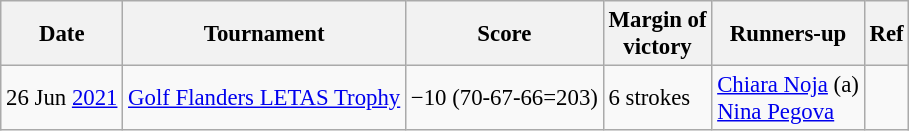<table class=wikitable style="font-size:95%">
<tr>
<th>Date</th>
<th>Tournament</th>
<th>Score</th>
<th>Margin of<br>victory</th>
<th>Runners-up</th>
<th>Ref</th>
</tr>
<tr>
<td align=center>26 Jun <a href='#'>2021</a></td>
<td><a href='#'>Golf Flanders LETAS Trophy</a></td>
<td>−10 (70-67-66=203)</td>
<td>6 strokes</td>
<td> <a href='#'>Chiara Noja</a> (a)<br> <a href='#'>Nina Pegova</a></td>
<td></td>
</tr>
</table>
